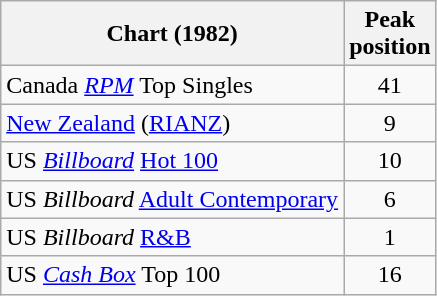<table class="wikitable sortable">
<tr>
<th>Chart (1982)</th>
<th>Peak<br>position</th>
</tr>
<tr>
<td>Canada <em><a href='#'>RPM</a></em> Top Singles</td>
<td style="text-align:center;">41</td>
</tr>
<tr>
<td><a href='#'>New Zealand</a> (<a href='#'>RIANZ</a>)</td>
<td style="text-align:center;">9</td>
</tr>
<tr>
<td>US <em><a href='#'>Billboard</a></em> <a href='#'>Hot 100</a></td>
<td style="text-align:center;">10</td>
</tr>
<tr>
<td>US <em>Billboard</em> <a href='#'>Adult Contemporary</a></td>
<td style="text-align:center;">6</td>
</tr>
<tr>
<td>US <em>Billboard</em> <a href='#'>R&B</a></td>
<td style="text-align:center;">1</td>
</tr>
<tr>
<td>US <em><a href='#'>Cash Box</a></em> Top 100</td>
<td align="center">16</td>
</tr>
</table>
